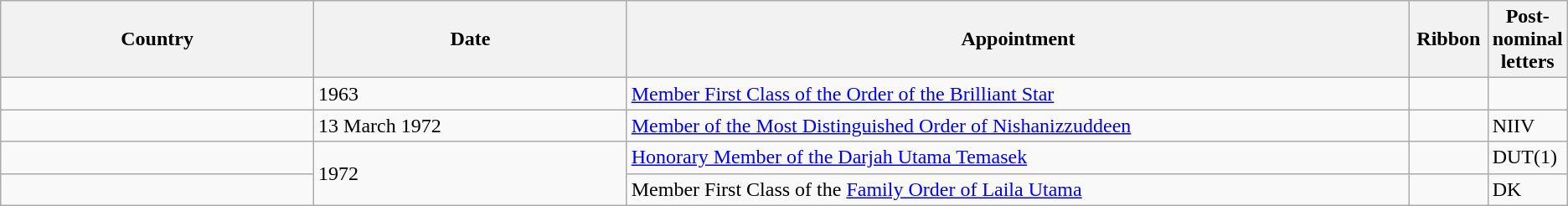<table class="wikitable">
<tr>
<th style="width:20%;">Country</th>
<th style="width:20%;">Date</th>
<th style="width:50%;">Appointment</th>
<th style="width:5%;">Ribbon</th>
<th style="width:5%;">Post-nominal letters</th>
</tr>
<tr>
<td></td>
<td>1963</td>
<td><a href='#'>Member First Class of the Order of the Brilliant Star</a></td>
<td></td>
<td></td>
</tr>
<tr>
<td></td>
<td>13 March 1972</td>
<td><a href='#'>Member of the Most Distinguished Order of Nishanizzuddeen</a></td>
<td></td>
<td>NIIV</td>
</tr>
<tr>
<td></td>
<td rowspan="2">1972</td>
<td><a href='#'>Honorary Member of the Darjah Utama Temasek</a></td>
<td></td>
<td>DUT(1)</td>
</tr>
<tr>
<td></td>
<td>Member First Class of the <a href='#'>Family Order of Laila Utama</a></td>
<td></td>
<td>DK</td>
</tr>
</table>
